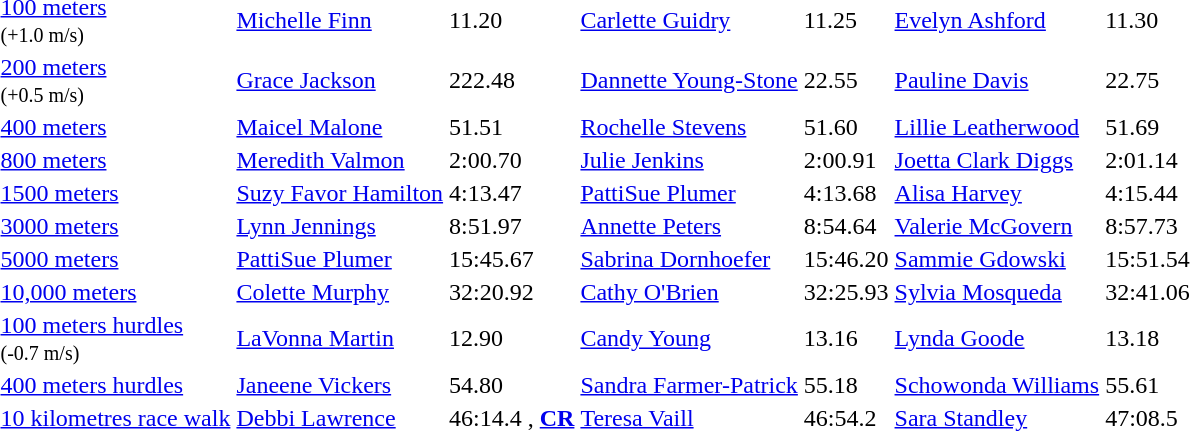<table>
<tr>
<td><a href='#'>100 meters</a> <br><small>(+1.0 m/s)</small></td>
<td><a href='#'>Michelle Finn</a></td>
<td>11.20</td>
<td><a href='#'>Carlette Guidry</a></td>
<td>11.25</td>
<td><a href='#'>Evelyn Ashford</a></td>
<td>11.30</td>
</tr>
<tr>
<td><a href='#'>200 meters</a> <br><small>(+0.5 m/s)</small></td>
<td><a href='#'>Grace Jackson</a> </td>
<td>222.48</td>
<td><a href='#'>Dannette Young-Stone</a></td>
<td>22.55</td>
<td><a href='#'>Pauline Davis</a> </td>
<td>22.75</td>
</tr>
<tr>
<td><a href='#'>400 meters</a></td>
<td><a href='#'>Maicel Malone</a></td>
<td>51.51</td>
<td><a href='#'>Rochelle Stevens</a></td>
<td>51.60</td>
<td><a href='#'>Lillie Leatherwood</a></td>
<td>51.69</td>
</tr>
<tr>
<td><a href='#'>800 meters</a></td>
<td><a href='#'>Meredith Valmon</a></td>
<td>2:00.70</td>
<td><a href='#'>Julie Jenkins</a></td>
<td>2:00.91</td>
<td><a href='#'>Joetta Clark Diggs</a></td>
<td>2:01.14</td>
</tr>
<tr>
<td><a href='#'>1500 meters</a></td>
<td><a href='#'>Suzy Favor Hamilton</a></td>
<td>4:13.47</td>
<td><a href='#'>PattiSue Plumer</a></td>
<td>4:13.68</td>
<td><a href='#'>Alisa Harvey</a></td>
<td>4:15.44</td>
</tr>
<tr>
<td><a href='#'>3000 meters</a></td>
<td><a href='#'>Lynn Jennings</a></td>
<td>8:51.97</td>
<td><a href='#'>Annette Peters</a></td>
<td>8:54.64</td>
<td><a href='#'>Valerie McGovern</a> </td>
<td>8:57.73</td>
</tr>
<tr>
<td><a href='#'>5000 meters</a></td>
<td><a href='#'>PattiSue Plumer</a></td>
<td>15:45.67</td>
<td><a href='#'>Sabrina Dornhoefer</a></td>
<td>15:46.20</td>
<td><a href='#'>Sammie Gdowski</a></td>
<td>15:51.54</td>
</tr>
<tr>
<td><a href='#'>10,000 meters</a></td>
<td><a href='#'>Colette Murphy</a></td>
<td>32:20.92</td>
<td><a href='#'>Cathy O'Brien</a></td>
<td>32:25.93</td>
<td><a href='#'>Sylvia Mosqueda</a></td>
<td>32:41.06</td>
</tr>
<tr>
<td><a href='#'>100 meters hurdles</a><br><small>(-0.7 m/s)</small></td>
<td><a href='#'>LaVonna Martin</a></td>
<td>12.90</td>
<td><a href='#'>Candy Young</a></td>
<td>13.16</td>
<td><a href='#'>Lynda Goode</a></td>
<td>13.18</td>
</tr>
<tr>
<td><a href='#'>400 meters hurdles</a></td>
<td><a href='#'>Janeene Vickers</a></td>
<td>54.80</td>
<td><a href='#'>Sandra Farmer-Patrick</a></td>
<td>55.18</td>
<td><a href='#'>Schowonda Williams</a></td>
<td>55.61</td>
</tr>
<tr>
<td><a href='#'>10 kilometres race walk</a></td>
<td><a href='#'>Debbi Lawrence</a></td>
<td>46:14.4 , <strong><a href='#'>CR</a></strong></td>
<td><a href='#'>Teresa Vaill</a></td>
<td>46:54.2</td>
<td><a href='#'>Sara Standley</a></td>
<td>47:08.5</td>
</tr>
</table>
